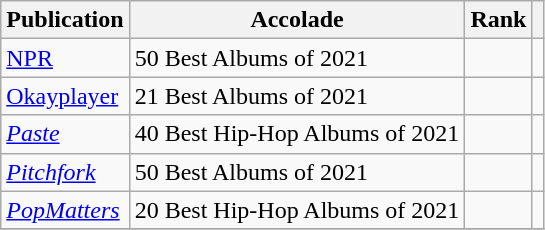<table class="wikitable sortable">
<tr>
<th>Publication</th>
<th>Accolade</th>
<th>Rank</th>
<th class="unsortable"></th>
</tr>
<tr>
<td><a href='#'>NPR</a></td>
<td>50 Best Albums of 2021</td>
<td></td>
<td></td>
</tr>
<tr>
<td><a href='#'>Okayplayer</a></td>
<td>21 Best Albums of 2021</td>
<td></td>
<td></td>
</tr>
<tr>
<td><em><a href='#'>Paste</a></em></td>
<td>40 Best Hip-Hop Albums of 2021</td>
<td></td>
<td></td>
</tr>
<tr>
<td><em><a href='#'>Pitchfork</a></em></td>
<td>50 Best Albums of 2021</td>
<td></td>
<td></td>
</tr>
<tr>
<td><em><a href='#'>PopMatters</a></em></td>
<td>20 Best Hip-Hop Albums of 2021</td>
<td></td>
<td></td>
</tr>
<tr>
</tr>
</table>
